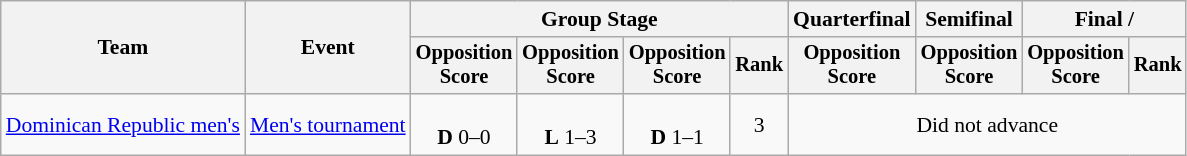<table class="wikitable" style="font-size:90%">
<tr>
<th rowspan=2>Team</th>
<th rowspan=2>Event</th>
<th colspan=4>Group Stage</th>
<th>Quarterfinal</th>
<th>Semifinal</th>
<th colspan=2>Final / </th>
</tr>
<tr style="font-size:95%">
<th>Opposition<br>Score</th>
<th>Opposition<br>Score</th>
<th>Opposition<br>Score</th>
<th>Rank</th>
<th>Opposition<br>Score</th>
<th>Opposition<br>Score</th>
<th>Opposition<br>Score</th>
<th>Rank</th>
</tr>
<tr align=center>
<td align=left><a href='#'>Dominican Republic men's</a></td>
<td align=left><a href='#'>Men's tournament</a></td>
<td><br><strong>D</strong> 0–0</td>
<td><br><strong>L</strong> 1–3</td>
<td><br><strong>D</strong> 1–1</td>
<td>3</td>
<td colspan="4">Did not advance</td>
</tr>
</table>
